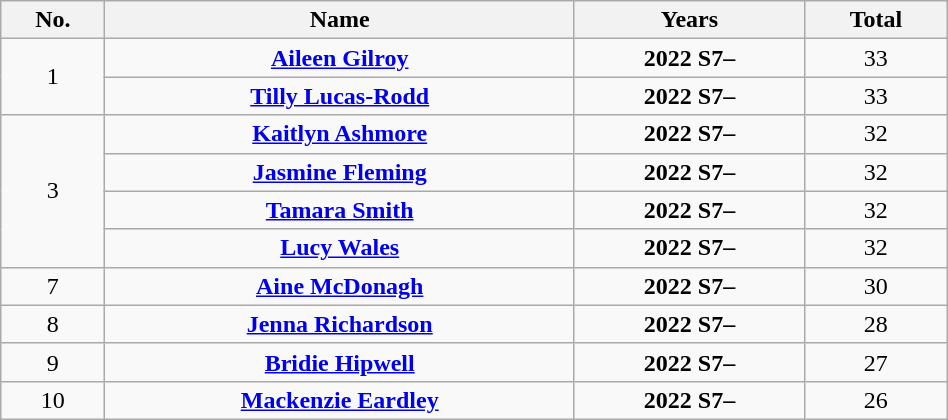<table class="wikitable" style=text-align:center;width:50%>
<tr>
<th>No.</th>
<th>Name</th>
<th>Years</th>
<th>Total</th>
</tr>
<tr>
<td rowspan=2>1</td>
<td><strong><a href='#'>Aileen Gilroy</a></strong></td>
<td><strong>2022 S7–</strong></td>
<td>33</td>
</tr>
<tr>
<td><strong><a href='#'>Tilly Lucas-Rodd</a></strong></td>
<td><strong>2022 S7–</strong></td>
<td>33</td>
</tr>
<tr>
<td rowspan=4>3</td>
<td><strong><a href='#'>Kaitlyn Ashmore</a></strong></td>
<td><strong>2022 S7–</strong></td>
<td>32</td>
</tr>
<tr>
<td><strong><a href='#'>Jasmine Fleming</a></strong></td>
<td><strong>2022 S7–</strong></td>
<td>32</td>
</tr>
<tr>
<td><strong><a href='#'>Tamara Smith</a></strong></td>
<td><strong>2022 S7–</strong></td>
<td>32</td>
</tr>
<tr>
<td><strong><a href='#'>Lucy Wales</a></strong></td>
<td><strong>2022 S7–</strong></td>
<td>32</td>
</tr>
<tr>
<td>7</td>
<td><strong><a href='#'>Aine McDonagh</a></strong></td>
<td><strong>2022 S7–</strong></td>
<td>30</td>
</tr>
<tr>
<td>8</td>
<td><strong><a href='#'>Jenna Richardson</a></strong></td>
<td><strong>2022 S7–</strong></td>
<td>28</td>
</tr>
<tr>
<td>9</td>
<td><strong><a href='#'>Bridie Hipwell</a></strong></td>
<td><strong>2022 S7–</strong></td>
<td>27</td>
</tr>
<tr>
<td>10</td>
<td><strong><a href='#'>Mackenzie Eardley</a></strong></td>
<td><strong>2022 S7–</strong></td>
<td>26</td>
</tr>
</table>
